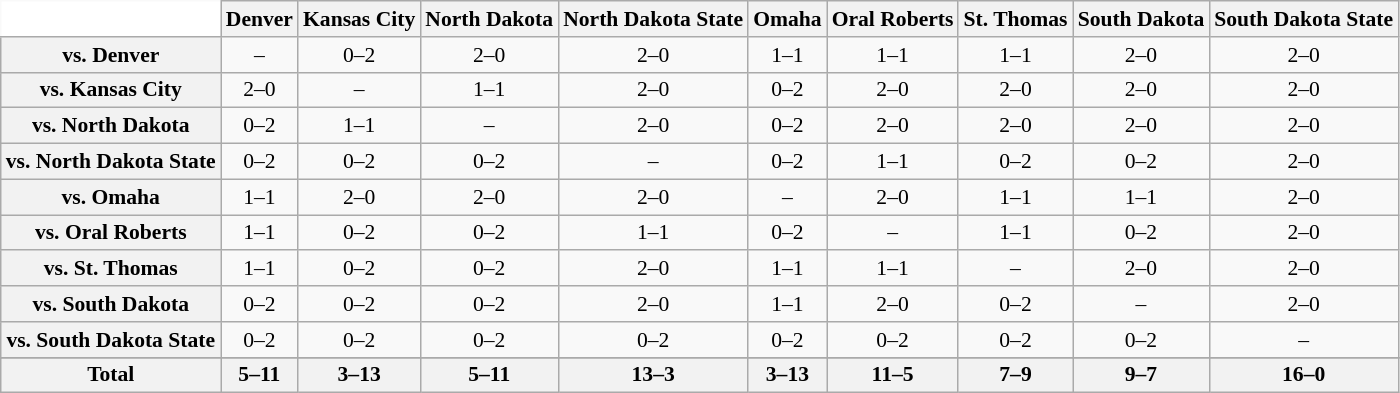<table class="wikitable" style="white-space:nowrap;font-size:90%;">
<tr>
<th colspan=1 style="background:white; border-top-style:hidden; border-left-style:hidden;"   width=110> </th>
<th style=>Denver</th>
<th style=>Kansas City</th>
<th style=>North Dakota</th>
<th style=>North Dakota State</th>
<th style=>Omaha</th>
<th style=>Oral Roberts</th>
<th style=>St. Thomas</th>
<th style=>South Dakota</th>
<th style=>South Dakota State</th>
</tr>
<tr style="text-align:center;">
<th>vs. Denver</th>
<td>–</td>
<td>0–2</td>
<td>2–0</td>
<td>2–0</td>
<td>1–1</td>
<td>1–1</td>
<td>1–1</td>
<td>2–0</td>
<td>2–0</td>
</tr>
<tr style="text-align:center;">
<th>vs. Kansas City</th>
<td>2–0</td>
<td>–</td>
<td>1–1</td>
<td>2–0</td>
<td>0–2</td>
<td>2–0</td>
<td>2–0</td>
<td>2–0</td>
<td>2–0</td>
</tr>
<tr style="text-align:center;">
<th>vs. North Dakota</th>
<td>0–2</td>
<td>1–1</td>
<td>–</td>
<td>2–0</td>
<td>0–2</td>
<td>2–0</td>
<td>2–0</td>
<td>2–0</td>
<td>2–0</td>
</tr>
<tr style="text-align:center;">
<th>vs. North Dakota State</th>
<td>0–2</td>
<td>0–2</td>
<td>0–2</td>
<td>–</td>
<td>0–2</td>
<td>1–1</td>
<td>0–2</td>
<td>0–2</td>
<td>2–0</td>
</tr>
<tr style="text-align:center;">
<th>vs. Omaha</th>
<td>1–1</td>
<td>2–0</td>
<td>2–0</td>
<td>2–0</td>
<td>–</td>
<td>2–0</td>
<td>1–1</td>
<td>1–1</td>
<td>2–0</td>
</tr>
<tr style="text-align:center;">
<th>vs. Oral Roberts</th>
<td>1–1</td>
<td>0–2</td>
<td>0–2</td>
<td>1–1</td>
<td>0–2</td>
<td>–</td>
<td>1–1</td>
<td>0–2</td>
<td>2–0</td>
</tr>
<tr style="text-align:center;">
<th>vs. St. Thomas</th>
<td>1–1</td>
<td>0–2</td>
<td>0–2</td>
<td>2–0</td>
<td>1–1</td>
<td>1–1</td>
<td>–</td>
<td>2–0</td>
<td>2–0</td>
</tr>
<tr style="text-align:center;">
<th>vs. South Dakota</th>
<td>0–2</td>
<td>0–2</td>
<td>0–2</td>
<td>2–0</td>
<td>1–1</td>
<td>2–0</td>
<td>0–2</td>
<td>–</td>
<td>2–0</td>
</tr>
<tr style="text-align:center;">
<th>vs. South Dakota State</th>
<td>0–2</td>
<td>0–2</td>
<td>0–2</td>
<td>0–2</td>
<td>0–2</td>
<td>0–2</td>
<td>0–2</td>
<td>0–2</td>
<td>–</td>
</tr>
<tr style="text-align:center;">
</tr>
<tr style="text-align:center;">
<th>Total</th>
<th>5–11</th>
<th>3–13</th>
<th>5–11</th>
<th>13–3</th>
<th>3–13</th>
<th>11–5</th>
<th>7–9</th>
<th>9–7</th>
<th>16–0</th>
</tr>
</table>
